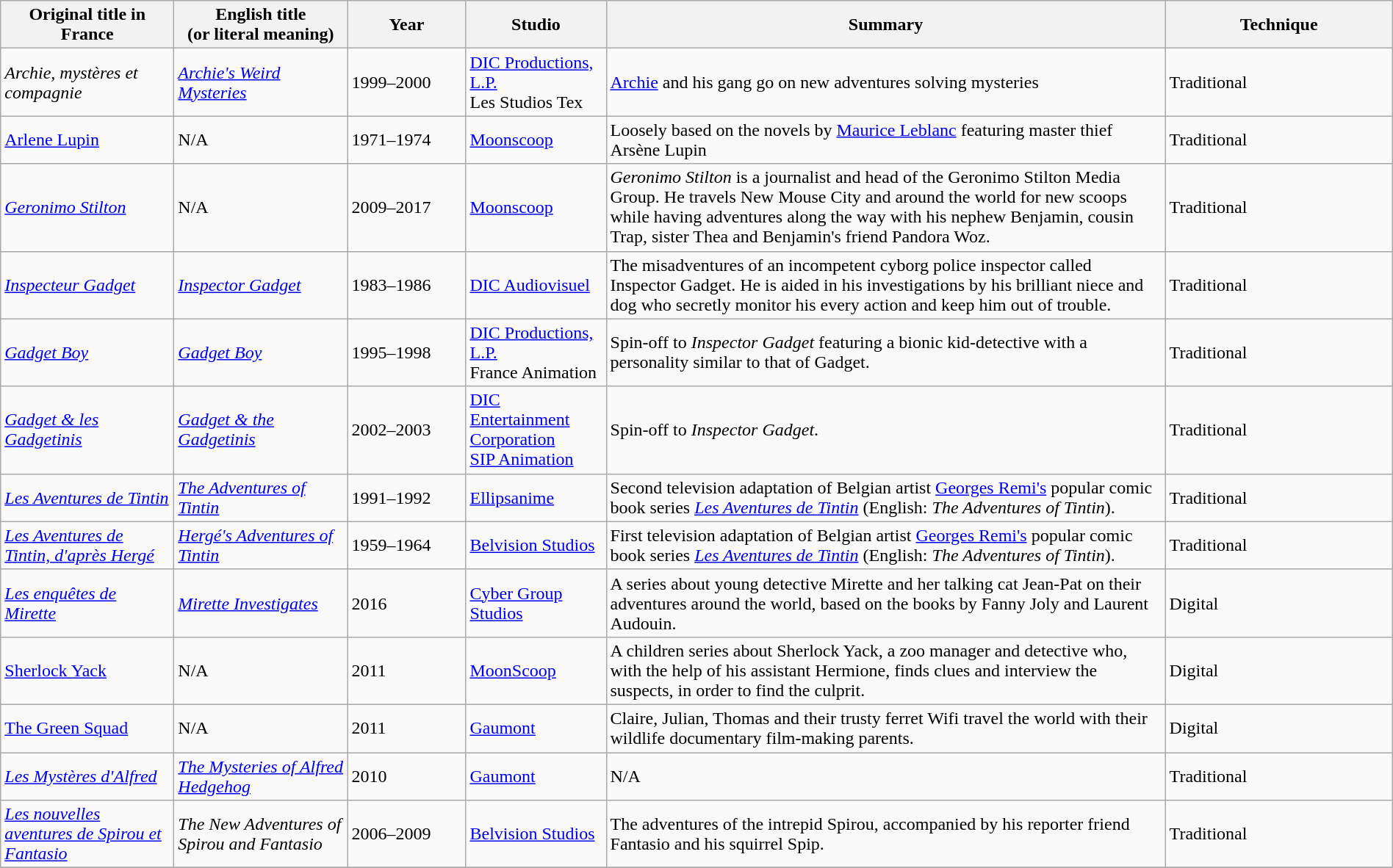<table class="wikitable sortable" style="width:100%;">
<tr>
<th style="width:150px;">Original title in France</th>
<th style="width:150px;">English title<br>(or literal meaning)</th>
<th style="width:100px;">Year</th>
<th style="width:120px;">Studio</th>
<th style="width:500px;">Summary</th>
<th>Technique</th>
</tr>
<tr>
<td><em>Archie, mystères et compagnie</em></td>
<td><em><a href='#'>Archie's Weird Mysteries</a></em></td>
<td>1999–2000</td>
<td><a href='#'>DIC Productions, L.P.</a><br>Les Studios Tex</td>
<td><a href='#'>Archie</a> and his gang go on new adventures solving mysteries</td>
<td>Traditional</td>
</tr>
<tr>
<td><a href='#'>Arlene Lupin</a></td>
<td>N/A</td>
<td>1971–1974</td>
<td><a href='#'>Moonscoop</a></td>
<td>Loosely based on the novels by <a href='#'>Maurice Leblanc</a> featuring master thief Arsène Lupin</td>
<td>Traditional</td>
</tr>
<tr>
<td><em><a href='#'>Geronimo Stilton</a></em></td>
<td>N/A</td>
<td>2009–2017</td>
<td><a href='#'>Moonscoop</a></td>
<td><em>Geronimo Stilton</em> is a journalist and head of the Geronimo Stilton Media Group. He travels New Mouse City and around the world for new scoops while having adventures along the way with his nephew Benjamin, cousin Trap, sister Thea and Benjamin's friend Pandora Woz.</td>
<td>Traditional</td>
</tr>
<tr>
<td><em><a href='#'>Inspecteur Gadget</a></em></td>
<td><em><a href='#'>Inspector Gadget</a></em></td>
<td>1983–1986</td>
<td><a href='#'>DIC Audiovisuel</a></td>
<td>The misadventures of an incompetent cyborg police inspector called Inspector Gadget. He is aided in his investigations by his brilliant niece and dog who secretly monitor his every action and keep him out of trouble.</td>
<td>Traditional</td>
</tr>
<tr>
<td><em><a href='#'>Gadget Boy</a></em></td>
<td><em><a href='#'>Gadget Boy</a></em></td>
<td>1995–1998</td>
<td><a href='#'>DIC Productions, L.P.</a><br>France Animation</td>
<td>Spin-off to <em>Inspector Gadget</em> featuring a bionic kid-detective with a personality similar to that of Gadget.</td>
<td>Traditional</td>
</tr>
<tr>
<td><em><a href='#'>Gadget & les Gadgetinis</a></em></td>
<td><em><a href='#'>Gadget & the Gadgetinis</a></em></td>
<td>2002–2003</td>
<td><a href='#'>DIC Entertainment Corporation</a><br><a href='#'>SIP Animation</a></td>
<td>Spin-off to <em>Inspector Gadget</em>.</td>
<td>Traditional</td>
</tr>
<tr>
<td><em><a href='#'>Les Aventures de Tintin</a></em></td>
<td><em><a href='#'>The Adventures of Tintin</a></em></td>
<td>1991–1992</td>
<td><a href='#'>Ellipsanime</a></td>
<td>Second television adaptation of Belgian artist <a href='#'>Georges Remi's</a> popular comic book series <em><a href='#'>Les Aventures de Tintin</a></em> (English: <em>The Adventures of Tintin</em>).</td>
<td>Traditional</td>
</tr>
<tr>
<td><em><a href='#'>Les Aventures de Tintin, d'après Hergé</a></em></td>
<td><em><a href='#'>Hergé's Adventures of Tintin</a></em></td>
<td>1959–1964</td>
<td><a href='#'>Belvision Studios</a></td>
<td>First television adaptation of Belgian artist <a href='#'>Georges Remi's</a> popular comic book series <em><a href='#'>Les Aventures de Tintin</a></em> (English: <em>The Adventures of Tintin</em>).</td>
<td>Traditional</td>
</tr>
<tr>
<td><em><a href='#'>Les enquêtes de Mirette</a></em></td>
<td><em><a href='#'>Mirette Investigates</a></em></td>
<td>2016</td>
<td><a href='#'>Cyber Group Studios</a></td>
<td>A series about young detective Mirette and her talking cat Jean-Pat on their adventures around the world, based on the books by Fanny Joly and Laurent Audouin.</td>
<td>Digital</td>
</tr>
<tr>
<td><a href='#'>Sherlock Yack</a></td>
<td>N/A</td>
<td>2011</td>
<td><a href='#'>MoonScoop</a></td>
<td>A children series about Sherlock Yack, a zoo manager and detective who, with the help of his assistant Hermione, finds clues and interview the suspects, in order to find the culprit.</td>
<td>Digital</td>
</tr>
<tr>
<td><a href='#'>The Green Squad</a></td>
<td>N/A</td>
<td>2011</td>
<td><a href='#'>Gaumont</a></td>
<td>Claire, Julian, Thomas and their trusty ferret Wifi travel the world with their wildlife documentary film-making parents.</td>
<td>Digital</td>
</tr>
<tr>
<td><em><a href='#'>Les Mystères d'Alfred</a></em></td>
<td><em><a href='#'>The Mysteries of Alfred Hedgehog</a></em></td>
<td>2010</td>
<td><a href='#'>Gaumont</a></td>
<td>N/A</td>
<td>Traditional</td>
</tr>
<tr>
<td><em><a href='#'>Les nouvelles aventures de Spirou et Fantasio</a></em></td>
<td><em>The New Adventures of Spirou and Fantasio</em></td>
<td>2006–2009</td>
<td><a href='#'>Belvision Studios</a></td>
<td>The adventures of the intrepid Spirou, accompanied by his reporter friend Fantasio and his squirrel Spip.</td>
<td>Traditional</td>
</tr>
<tr>
</tr>
</table>
